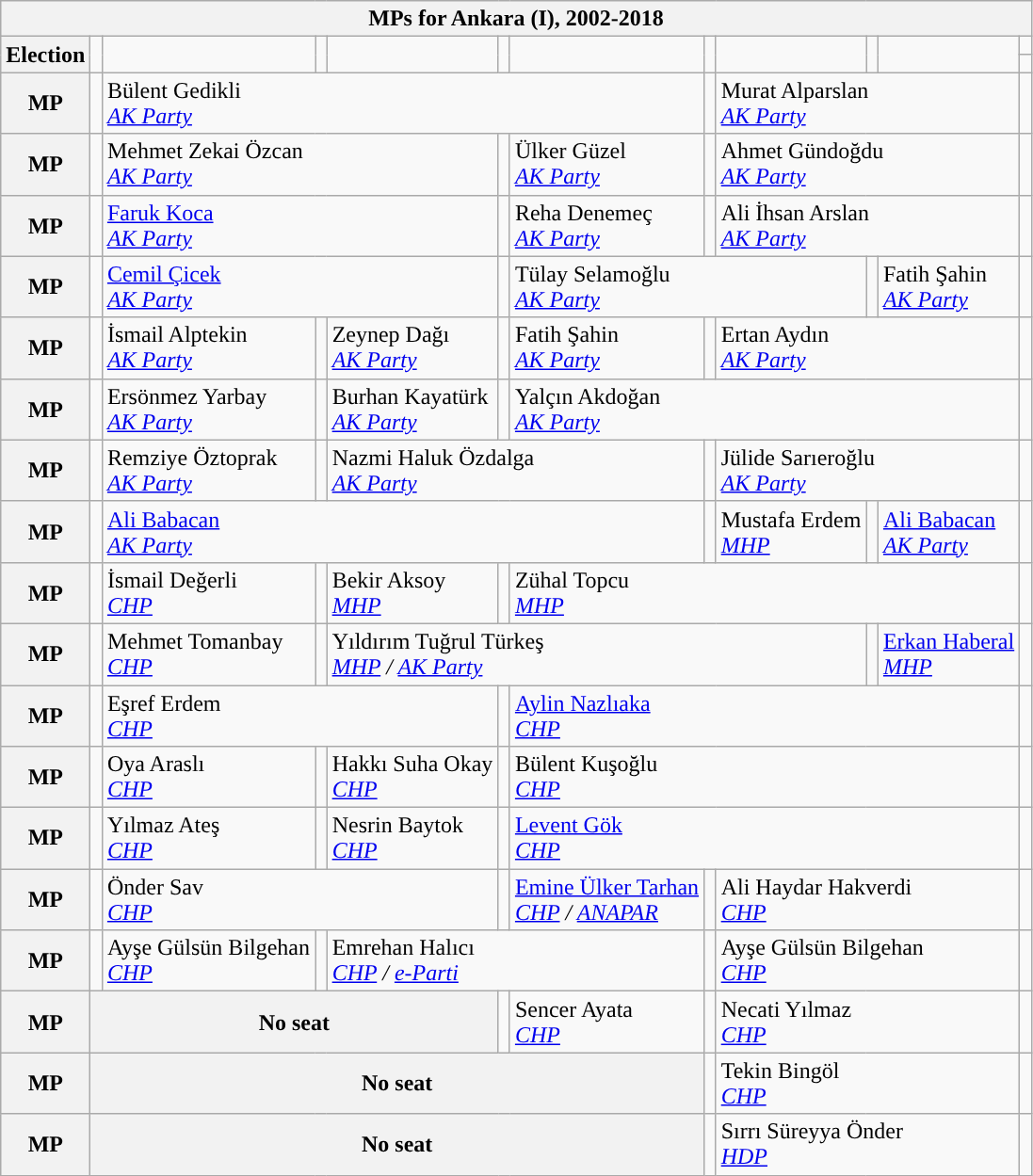<table class="wikitable">
<tr>
<th colspan = 12>MPs for Ankara (I), 2002-2018</th>
</tr>
<tr>
<th rowspan = 2>Election</th>
<td rowspan="2" style="width:1px;"></td>
<td rowspan = 2></td>
<td rowspan="2" style="width:1px;"></td>
<td rowspan = 2></td>
<td rowspan="2" style="width:1px;"></td>
<td rowspan = 2></td>
<td rowspan="2" style="width:1px;"></td>
<td rowspan = 2></td>
<td rowspan="2" style="width:1px;"></td>
<td rowspan="2"></td>
<td></td>
</tr>
<tr>
<td></td>
</tr>
<tr>
<th>MP</th>
<td width=1px style="background-color: "></td>
<td colspan = 5>Bülent Gedikli<br><em><a href='#'>AK Party</a></em></td>
<td width=1px style="background-color: "></td>
<td colspan = 3>Murat Alparslan<br><em><a href='#'>AK Party</a></em></td>
<td width=1px style="background-color: "></td>
</tr>
<tr>
<th>MP</th>
<td width=1px style="background-color: "></td>
<td colspan = 3>Mehmet Zekai Özcan<br><em><a href='#'>AK Party</a></em></td>
<td width=1px style="background-color: "></td>
<td colspan = 1>Ülker Güzel<br><em><a href='#'>AK Party</a></em></td>
<td width=1px style="background-color: "></td>
<td colspan = 3>Ahmet Gündoğdu<br><em><a href='#'>AK Party</a></em></td>
<td width=1px style="background-color: "></td>
</tr>
<tr>
<th>MP</th>
<td width=1px style="background-color: "></td>
<td colspan = 3><a href='#'>Faruk Koca</a><br><em><a href='#'>AK Party</a></em></td>
<td width=1px style="background-color: "></td>
<td colspan = 1>Reha Denemeç<br><em><a href='#'>AK Party</a></em></td>
<td width=1px style="background-color: "></td>
<td colspan = 3>Ali İhsan Arslan<br><em><a href='#'>AK Party</a></em></td>
<td width=1px style="background-color: "></td>
</tr>
<tr>
<th>MP</th>
<td width=1px style="background-color: "></td>
<td colspan = 3><a href='#'>Cemil Çicek</a><br><em><a href='#'>AK Party</a></em></td>
<td width=1px style="background-color: "></td>
<td colspan = 3>Tülay Selamoğlu<br><em><a href='#'>AK Party</a></em></td>
<td width=1px style="background-color: "></td>
<td colspan = 1>Fatih Şahin<br><em><a href='#'>AK Party</a></em></td>
<td width=1px style="background-color: "></td>
</tr>
<tr>
<th>MP</th>
<td width=1px style="background-color: "></td>
<td colspan = 1>İsmail Alptekin<br><em><a href='#'>AK Party</a></em></td>
<td width=1px style="background-color: "></td>
<td colspan = 1>Zeynep Dağı<br><em><a href='#'>AK Party</a></em></td>
<td width=1px style="background-color: "></td>
<td colspan = 1>Fatih Şahin<br><em><a href='#'>AK Party</a></em></td>
<td width=1px style="background-color: "></td>
<td colspan = 3>Ertan Aydın<br><em><a href='#'>AK Party</a></em></td>
<td width=1px style="background-color: "></td>
</tr>
<tr>
<th>MP</th>
<td width=1px style="background-color: "></td>
<td colspan = 1>Ersönmez Yarbay<br><em><a href='#'>AK Party</a></em></td>
<td width=1px style="background-color: "></td>
<td colspan = 1>Burhan Kayatürk<br><em><a href='#'>AK Party</a></em></td>
<td width=1px style="background-color: "></td>
<td colspan = 5>Yalçın Akdoğan<br><em><a href='#'>AK Party</a></em></td>
<td width=1px style="background-color: "></td>
</tr>
<tr>
<th>MP</th>
<td width=1px style="background-color: "></td>
<td colspan = 1>Remziye Öztoprak<br><em><a href='#'>AK Party</a></em></td>
<td width=1px style="background-color: "></td>
<td colspan = 3>Nazmi Haluk Özdalga<br><em><a href='#'>AK Party</a></em></td>
<td width=1px style="background-color: "></td>
<td colspan = 3>Jülide Sarıeroğlu<br><em><a href='#'>AK Party</a></em></td>
<td width=1px style="background-color: "></td>
</tr>
<tr>
<th>MP</th>
<td width=1px style="background-color: "></td>
<td colspan = 5><a href='#'>Ali Babacan</a><br><em><a href='#'>AK Party</a></em></td>
<td width=1px style="background-color: "></td>
<td colspan = 1>Mustafa Erdem<br><em><a href='#'>MHP</a></em></td>
<td width=1px style="background-color: "></td>
<td colspan = 1><a href='#'>Ali Babacan</a><br><em><a href='#'>AK Party</a></em></td>
<td width=1px style="background-color: "></td>
</tr>
<tr>
<th>MP</th>
<td width=1px style="background-color: "></td>
<td colspan = 1>İsmail Değerli<br><em><a href='#'>CHP</a></em></td>
<td width=1px style="background-color: "></td>
<td colspan = 1>Bekir Aksoy<br><em><a href='#'>MHP</a></em></td>
<td width=1px style="background-color: "></td>
<td colspan = 5>Zühal Topcu<br><em><a href='#'>MHP</a></em></td>
<td width=1px style="background-color: "></td>
</tr>
<tr>
<th>MP</th>
<td width=1px style="background-color: "></td>
<td colspan = 1>Mehmet Tomanbay<br><em><a href='#'>CHP</a></em></td>
<td width=1px style="background-color: "></td>
<td colspan = 5>Yıldırım Tuğrul Türkeş<br><em><a href='#'>MHP</a> / <a href='#'>AK Party</a></em></td>
<td width=1px style="background-color: "></td>
<td colspan = 1><a href='#'>Erkan Haberal</a><br><em><a href='#'>MHP</a></em></td>
<td width=1px style="background-color: "></td>
</tr>
<tr>
<th>MP</th>
<td width=1px style="background-color: "></td>
<td colspan = 3>Eşref Erdem<br><em><a href='#'>CHP</a></em></td>
<td width=1px style="background-color: "></td>
<td colspan = 5><a href='#'>Aylin Nazlıaka</a><br><em><a href='#'>CHP</a></em></td>
<td width=1px style="background-color: "></td>
</tr>
<tr>
<th>MP</th>
<td width=1px style="background-color: "></td>
<td colspan = 1>Oya Araslı<br><em><a href='#'>CHP</a></em></td>
<td width=1px style="background-color: "></td>
<td colspan = 1>Hakkı Suha Okay<br><em><a href='#'>CHP</a></em></td>
<td width=1px style="background-color: "></td>
<td colspan = 5>Bülent Kuşoğlu<br><em><a href='#'>CHP</a></em></td>
<td width=1px style="background-color: "></td>
</tr>
<tr>
<th>MP</th>
<td width=1px style="background-color: "></td>
<td colspan = 1>Yılmaz Ateş<br><em><a href='#'>CHP</a></em></td>
<td width=1px style="background-color: "></td>
<td colspan = 1>Nesrin Baytok<br><em><a href='#'>CHP</a></em></td>
<td width=1px style="background-color: "></td>
<td colspan = 5><a href='#'>Levent Gök</a><br><em><a href='#'>CHP</a></em></td>
<td width=1px style="background-color: "></td>
</tr>
<tr>
<th>MP</th>
<td width=1px style="background-color: "></td>
<td colspan = 3>Önder Sav<br><em><a href='#'>CHP</a></em></td>
<td width=1px style="background-color: "></td>
<td colspan = 1><a href='#'>Emine Ülker Tarhan</a><br><em><a href='#'>CHP</a> / <a href='#'>ANAPAR</a></em></td>
<td width=1px style="background-color: "></td>
<td colspan = 3>Ali Haydar Hakverdi<br><em><a href='#'>CHP</a></em></td>
<td width=1px style="background-color: "></td>
</tr>
<tr>
<th>MP</th>
<td width=1px style="background-color: "></td>
<td colspan = 1>Ayşe Gülsün Bilgehan<br><em><a href='#'>CHP</a></em></td>
<td width=1px style="background-color: "></td>
<td colspan = 3>Emrehan Halıcı<br><em><a href='#'>CHP</a> / <a href='#'>e-Parti</a></em></td>
<td width=1px style="background-color: "></td>
<td colspan = 3>Ayşe Gülsün Bilgehan<br><em><a href='#'>CHP</a></em></td>
<td width=1px style="background-color: "></td>
</tr>
<tr>
<th>MP</th>
<th colspan =4>No seat</th>
<td width=1px style="background-color: "></td>
<td colspan = 1>Sencer Ayata<br><em><a href='#'>CHP</a></em></td>
<td width=1px style="background-color: "></td>
<td colspan = 3>Necati Yılmaz<br><em><a href='#'>CHP</a></em></td>
<td width=1px style="background-color: "></td>
</tr>
<tr>
<th>MP</th>
<th colspan = 6>No seat</th>
<td width=1px style="background-color: "></td>
<td colspan = 3>Tekin Bingöl<br><em><a href='#'>CHP</a></em></td>
<td width=1px style="background-color: "></td>
</tr>
<tr>
<th>MP</th>
<th colspan =6>No seat</th>
<td width=1px style="background-color: "></td>
<td colspan = 3>Sırrı Süreyya Önder<br><em><a href='#'>HDP</a></em></td>
<td width=1px style="background-color: "></td>
</tr>
</table>
